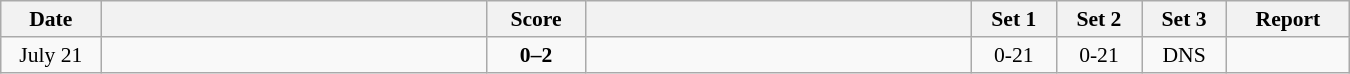<table class="wikitable" style="text-align: center; font-size:90% ">
<tr>
<th width="60">Date</th>
<th align="right" width="250"></th>
<th width="60">Score</th>
<th align="left" width="250"></th>
<th width="50">Set 1</th>
<th width="50">Set 2</th>
<th width="50">Set 3</th>
<th width="75">Report</th>
</tr>
<tr>
<td>July 21</td>
<td align=left></td>
<td align=center><strong>0–2</strong></td>
<td align=left><strong></strong></td>
<td>0-21</td>
<td>0-21</td>
<td>DNS</td>
<td></td>
</tr>
</table>
